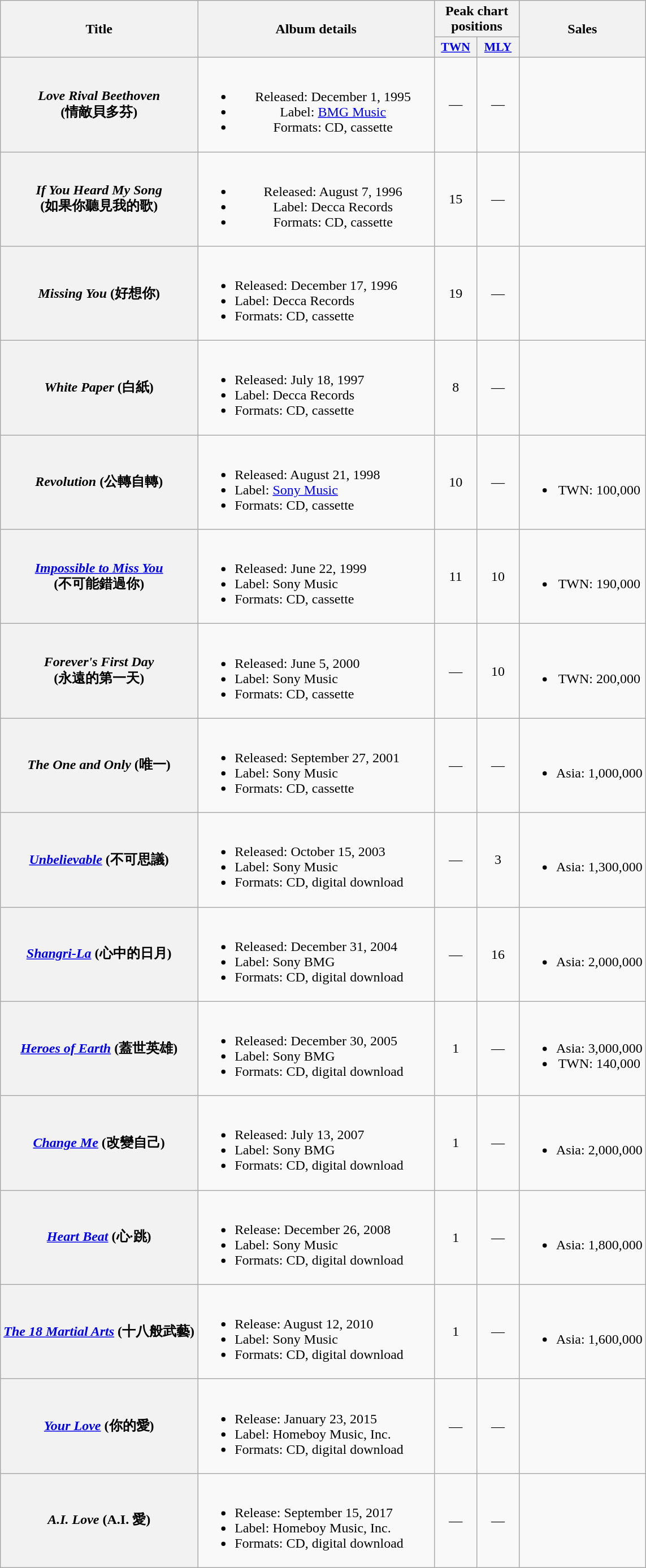<table class="wikitable plainrowheaders" style="text-align:center;">
<tr>
<th rowspan="2" scope="col">Title</th>
<th rowspan="2" scope="col" style="width:17em;">Album details</th>
<th colspan="2">Peak chart positions</th>
<th rowspan="2" scope="col">Sales</th>
</tr>
<tr>
<th scope="col" style="width:3em;font-size:90%;"><a href='#'>TWN</a><br></th>
<th scope="col" style="width:3em;font-size:90%;"><a href='#'>MLY</a><br></th>
</tr>
<tr>
<th scope="row"><em>Love Rival Beethoven</em><br>(情敵貝多芬)</th>
<td><br><ul><li>Released: December 1, 1995</li><li>Label: <a href='#'>BMG Music</a></li><li>Formats: CD, cassette</li></ul></td>
<td>—</td>
<td>—</td>
<td style="text-align:center;"></td>
</tr>
<tr>
<th scope="row"><em>If You Heard My Song</em><br>(如果你聽見我的歌)</th>
<td><br><ul><li>Released: August 7, 1996</li><li>Label: Decca Records</li><li>Formats: CD, cassette</li></ul></td>
<td>15</td>
<td>—</td>
<td style="text-align:center;"></td>
</tr>
<tr>
<th scope="row"><em>Missing You</em> (好想你)</th>
<td align="left"><br><ul><li>Released: December 17, 1996</li><li>Label: Decca Records</li><li>Formats: CD, cassette</li></ul></td>
<td>19</td>
<td>—</td>
<td style="text-align:center;"></td>
</tr>
<tr>
<th scope="row"><em>White Paper</em> (白紙)</th>
<td align="left"><br><ul><li>Released: July 18, 1997</li><li>Label: Decca Records</li><li>Formats: CD, cassette</li></ul></td>
<td>8</td>
<td>—</td>
<td style="text-align:center;"></td>
</tr>
<tr>
<th scope="row"><em>Revolution</em> (公轉自轉)</th>
<td align="left"><br><ul><li>Released: August 21, 1998</li><li>Label: <a href='#'>Sony Music</a></li><li>Formats: CD, cassette</li></ul></td>
<td>10</td>
<td>—</td>
<td style="text-align:center;"><br><ul><li>TWN: 100,000</li></ul></td>
</tr>
<tr>
<th scope="row"><em><a href='#'>Impossible to Miss You</a></em><br>(不可能錯過你)</th>
<td align="left"><br><ul><li>Released: June 22, 1999</li><li>Label: Sony Music</li><li>Formats: CD, cassette</li></ul></td>
<td>11</td>
<td>10</td>
<td style="text-align:center;"><br><ul><li>TWN: 190,000</li></ul></td>
</tr>
<tr>
<th scope="row"><em>Forever's First Day</em><br>(永遠的第一天)</th>
<td align="left"><br><ul><li>Released: June 5, 2000</li><li>Label: Sony Music</li><li>Formats: CD, cassette</li></ul></td>
<td>—</td>
<td>10</td>
<td style="text-align:center;"><br><ul><li>TWN: 200,000</li></ul></td>
</tr>
<tr>
<th scope="row"><em>The One and Only</em> (唯一)</th>
<td align="left"><br><ul><li>Released: September 27, 2001</li><li>Label: Sony Music</li><li>Formats: CD, cassette</li></ul></td>
<td>—</td>
<td>—</td>
<td style="text-align:center;"><br><ul><li>Asia: 1,000,000</li></ul></td>
</tr>
<tr>
<th scope="row"><em><a href='#'>Unbelievable</a></em> (不可思議)</th>
<td align="left"><br><ul><li>Released: October 15, 2003</li><li>Label: Sony Music</li><li>Formats: CD, digital download</li></ul></td>
<td>—</td>
<td>3</td>
<td style="text-align:center;"><br><ul><li>Asia: 1,300,000</li></ul></td>
</tr>
<tr>
<th scope="row"><em><a href='#'>Shangri-La</a></em> (心中的日月)</th>
<td align="left"><br><ul><li>Released: December 31, 2004</li><li>Label: Sony BMG</li><li>Formats: CD, digital download</li></ul></td>
<td>—</td>
<td>16</td>
<td style="text-align:center;"><br><ul><li>Asia: 2,000,000</li></ul></td>
</tr>
<tr>
<th scope="row"><em><a href='#'>Heroes of Earth</a></em> (蓋世英雄)</th>
<td align="left"><br><ul><li>Released: December 30, 2005</li><li>Label: Sony BMG</li><li>Formats: CD, digital download</li></ul></td>
<td>1</td>
<td>—</td>
<td style="text-align:center;"><br><ul><li>Asia: 3,000,000</li><li>TWN: 140,000</li></ul></td>
</tr>
<tr>
<th scope="row"><em><a href='#'>Change Me</a></em> (改變自己)</th>
<td align="left"><br><ul><li>Released: July 13, 2007</li><li>Label: Sony BMG</li><li>Formats: CD, digital download</li></ul></td>
<td>1</td>
<td>—</td>
<td style="text-align:center;"><br><ul><li>Asia: 2,000,000</li></ul></td>
</tr>
<tr>
<th scope="row"><em><a href='#'>Heart Beat</a></em> (心·跳)</th>
<td align="left"><br><ul><li>Release: December 26, 2008</li><li>Label: Sony Music</li><li>Formats: CD, digital download</li></ul></td>
<td>1</td>
<td>—</td>
<td style="text-align:center;"><br><ul><li>Asia: 1,800,000</li></ul></td>
</tr>
<tr>
<th scope="row"><em><a href='#'>The 18 Martial Arts</a></em> (十八般武藝)</th>
<td align="left"><br><ul><li>Release: August 12, 2010</li><li>Label: Sony Music</li><li>Formats: CD, digital download</li></ul></td>
<td>1</td>
<td>—</td>
<td style="text-align:center;"><br><ul><li>Asia: 1,600,000</li></ul></td>
</tr>
<tr>
<th scope="row"><em><a href='#'>Your Love</a></em> (你的愛)</th>
<td align="left"><br><ul><li>Release: January 23, 2015</li><li>Label: Homeboy Music, Inc.</li><li>Formats: CD, digital download</li></ul></td>
<td>—</td>
<td>—</td>
<td style="text-align:center;"></td>
</tr>
<tr>
<th scope="row"><em>A.I. Love</em> (A.I. 愛)</th>
<td align="left"><br><ul><li>Release: September 15, 2017</li><li>Label: Homeboy Music, Inc.</li><li>Formats: CD, digital download</li></ul></td>
<td>—</td>
<td>—</td>
<td style="text-align:center;"></td>
</tr>
</table>
